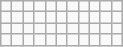<table class="wikitable">
<tr>
<td></td>
<td><strong></strong></td>
<td><strong></strong></td>
<td><strong></strong></td>
<td><strong></strong></td>
<td><strong></strong></td>
<td><strong></strong></td>
<td><strong></strong></td>
<td><strong></strong></td>
<td><strong></strong></td>
<td><strong></strong></td>
</tr>
<tr>
<td><strong></strong></td>
<td></td>
<td></td>
<td></td>
<td></td>
<td></td>
<td></td>
<td></td>
<td></td>
<td></td>
<td></td>
</tr>
<tr>
<td><strong></strong></td>
<td></td>
<td></td>
<td></td>
<td></td>
<td></td>
<td></td>
<td></td>
<td></td>
<td></td>
<td></td>
</tr>
<tr>
<td><strong></strong></td>
<td></td>
<td></td>
<td></td>
<td></td>
<td></td>
<td></td>
<td></td>
<td></td>
<td></td>
<td></td>
</tr>
</table>
